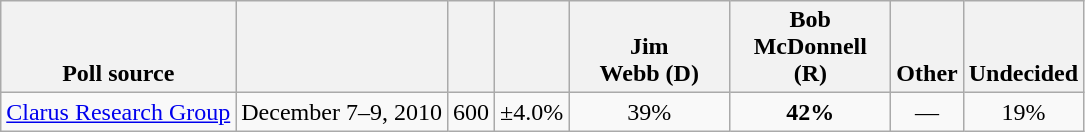<table class="wikitable" style="text-align:center">
<tr valign= bottom>
<th>Poll source</th>
<th></th>
<th></th>
<th></th>
<th style="width:100px;">Jim<br>Webb (D)</th>
<th style="width:100px;">Bob<br>McDonnell (R)</th>
<th>Other</th>
<th>Undecided</th>
</tr>
<tr>
<td align=left><a href='#'>Clarus Research Group</a></td>
<td>December 7–9, 2010</td>
<td>600</td>
<td>±4.0%</td>
<td>39%</td>
<td><strong>42%</strong></td>
<td>—</td>
<td>19%</td>
</tr>
</table>
